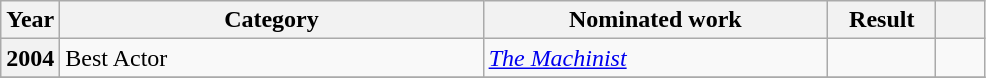<table class="wikitable sortable">
<tr>
<th style="width:6%;" scope="col">Year</th>
<th style="width:43%;" scope="col">Category</th>
<th style="width:35%;" scope="col">Nominated work</th>
<th style="width:11%;" scope="col">Result</th>
<th style="width:5%;" scope="col" class="unsortable"></th>
</tr>
<tr>
<th scope="row" style="text-align:center;">2004</th>
<td>Best Actor</td>
<td><em><a href='#'>The Machinist</a></em></td>
<td></td>
<td style="text-align:center;"></td>
</tr>
<tr>
</tr>
</table>
